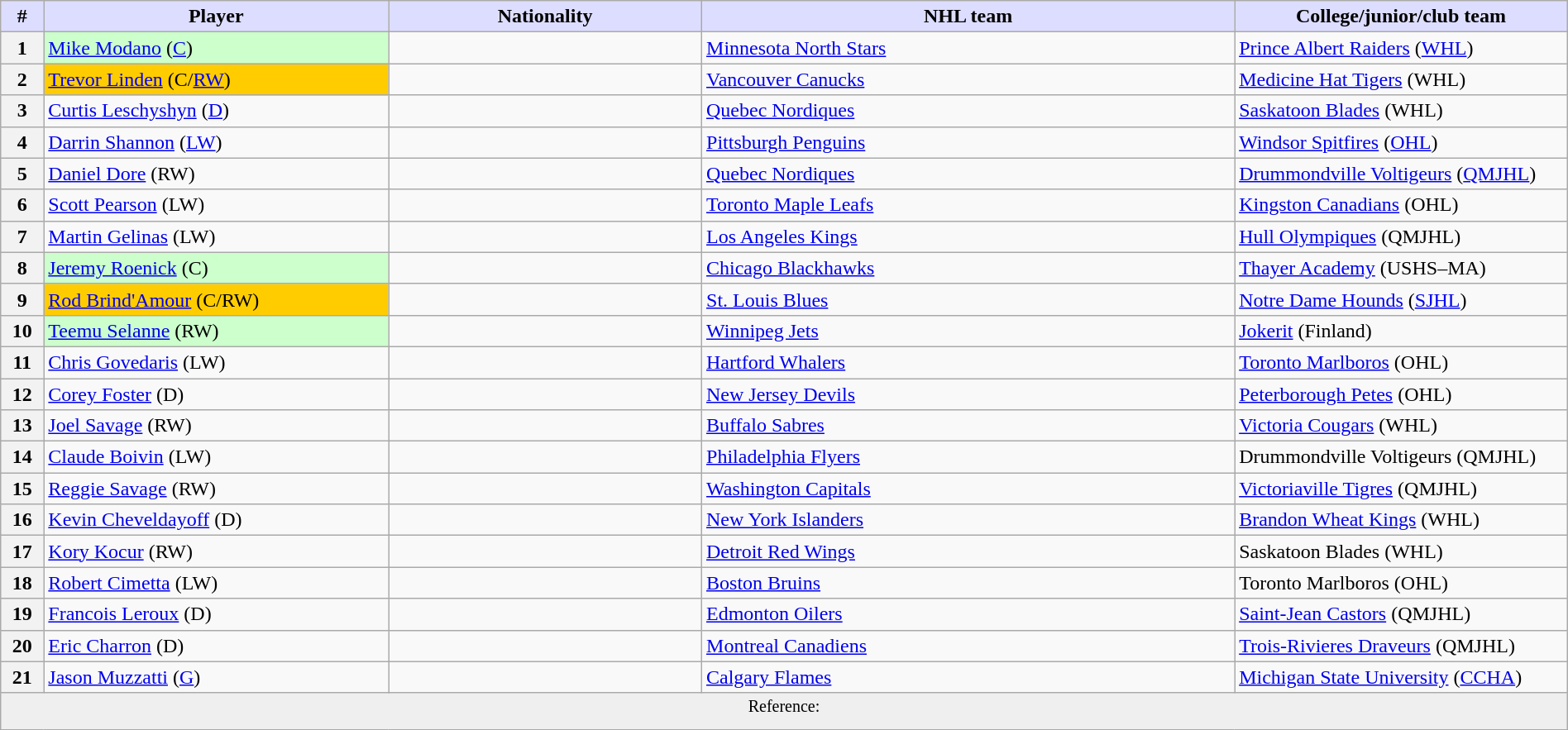<table class="wikitable" style="width: 100%">
<tr>
<th style="background:#ddf; width:2.75%;">#</th>
<th style="background:#ddf; width:22.0%;">Player</th>
<th style="background:#ddf; width:20.0%;">Nationality</th>
<th style="background:#ddf; width:34.0%;">NHL team</th>
<th style="background:#ddf; width:100.0%;">College/junior/club team</th>
</tr>
<tr>
<th>1</th>
<td bgcolor="#CCFFCC"><a href='#'>Mike Modano</a> (<a href='#'>C</a>)</td>
<td></td>
<td><a href='#'>Minnesota North Stars</a></td>
<td><a href='#'>Prince Albert Raiders</a> (<a href='#'>WHL</a>)</td>
</tr>
<tr>
<th>2</th>
<td bgcolor="#FFCC00"><a href='#'>Trevor Linden</a> (C/<a href='#'>RW</a>)</td>
<td></td>
<td><a href='#'>Vancouver Canucks</a></td>
<td><a href='#'>Medicine Hat Tigers</a> (WHL)</td>
</tr>
<tr>
<th>3</th>
<td><a href='#'>Curtis Leschyshyn</a> (<a href='#'>D</a>)</td>
<td></td>
<td><a href='#'>Quebec Nordiques</a></td>
<td><a href='#'>Saskatoon Blades</a> (WHL)</td>
</tr>
<tr>
<th>4</th>
<td><a href='#'>Darrin Shannon</a> (<a href='#'>LW</a>)</td>
<td></td>
<td><a href='#'>Pittsburgh Penguins</a></td>
<td><a href='#'>Windsor Spitfires</a> (<a href='#'>OHL</a>)</td>
</tr>
<tr>
<th>5</th>
<td><a href='#'>Daniel Dore</a> (RW)</td>
<td></td>
<td><a href='#'>Quebec Nordiques</a></td>
<td><a href='#'>Drummondville Voltigeurs</a> (<a href='#'>QMJHL</a>)</td>
</tr>
<tr>
<th>6</th>
<td><a href='#'>Scott Pearson</a> (LW)</td>
<td></td>
<td><a href='#'>Toronto Maple Leafs</a></td>
<td><a href='#'>Kingston Canadians</a> (OHL)</td>
</tr>
<tr>
<th>7</th>
<td><a href='#'>Martin Gelinas</a> (LW)</td>
<td></td>
<td><a href='#'>Los Angeles Kings</a></td>
<td><a href='#'>Hull Olympiques</a> (QMJHL)</td>
</tr>
<tr>
<th>8</th>
<td bgcolor="#CCFFCC"><a href='#'>Jeremy Roenick</a> (C)</td>
<td></td>
<td><a href='#'>Chicago Blackhawks</a></td>
<td><a href='#'>Thayer Academy</a> (USHS–MA)</td>
</tr>
<tr>
<th>9</th>
<td bgcolor="#FFCC00"><a href='#'>Rod Brind'Amour</a> (C/RW)</td>
<td></td>
<td><a href='#'>St. Louis Blues</a></td>
<td><a href='#'>Notre Dame Hounds</a> (<a href='#'>SJHL</a>)</td>
</tr>
<tr>
<th>10</th>
<td bgcolor="#CCFFCC"><a href='#'>Teemu Selanne</a> (RW)</td>
<td></td>
<td><a href='#'>Winnipeg Jets</a></td>
<td><a href='#'>Jokerit</a> (Finland)</td>
</tr>
<tr>
<th>11</th>
<td><a href='#'>Chris Govedaris</a> (LW)</td>
<td></td>
<td><a href='#'>Hartford Whalers</a></td>
<td><a href='#'>Toronto Marlboros</a> (OHL)</td>
</tr>
<tr>
<th>12</th>
<td><a href='#'>Corey Foster</a> (D)</td>
<td></td>
<td><a href='#'>New Jersey Devils</a></td>
<td><a href='#'>Peterborough Petes</a> (OHL)</td>
</tr>
<tr>
<th>13</th>
<td><a href='#'>Joel Savage</a> (RW)</td>
<td></td>
<td><a href='#'>Buffalo Sabres</a></td>
<td><a href='#'>Victoria Cougars</a> (WHL)</td>
</tr>
<tr>
<th>14</th>
<td><a href='#'>Claude Boivin</a> (LW)</td>
<td></td>
<td><a href='#'>Philadelphia Flyers</a></td>
<td>Drummondville Voltigeurs (QMJHL)</td>
</tr>
<tr>
<th>15</th>
<td><a href='#'>Reggie Savage</a> (RW)</td>
<td></td>
<td><a href='#'>Washington Capitals</a></td>
<td><a href='#'>Victoriaville Tigres</a> (QMJHL)</td>
</tr>
<tr>
<th>16</th>
<td><a href='#'>Kevin Cheveldayoff</a> (D)</td>
<td></td>
<td><a href='#'>New York Islanders</a></td>
<td><a href='#'>Brandon Wheat Kings</a> (WHL)</td>
</tr>
<tr>
<th>17</th>
<td><a href='#'>Kory Kocur</a> (RW)</td>
<td></td>
<td><a href='#'>Detroit Red Wings</a></td>
<td>Saskatoon Blades (WHL)</td>
</tr>
<tr>
<th>18</th>
<td><a href='#'>Robert Cimetta</a> (LW)</td>
<td></td>
<td><a href='#'>Boston Bruins</a></td>
<td>Toronto Marlboros (OHL)</td>
</tr>
<tr>
<th>19</th>
<td><a href='#'>Francois Leroux</a> (D)</td>
<td></td>
<td><a href='#'>Edmonton Oilers</a></td>
<td><a href='#'>Saint-Jean Castors</a> (QMJHL)</td>
</tr>
<tr>
<th>20</th>
<td><a href='#'>Eric Charron</a> (D)</td>
<td></td>
<td><a href='#'>Montreal Canadiens</a></td>
<td><a href='#'>Trois-Rivieres Draveurs</a> (QMJHL)</td>
</tr>
<tr>
<th>21</th>
<td><a href='#'>Jason Muzzatti</a> (<a href='#'>G</a>)</td>
<td></td>
<td><a href='#'>Calgary Flames</a></td>
<td><a href='#'>Michigan State University</a> (<a href='#'>CCHA</a>)</td>
</tr>
<tr>
<td align=center colspan="6" bgcolor="#efefef"><sup>Reference:  </sup></td>
</tr>
</table>
